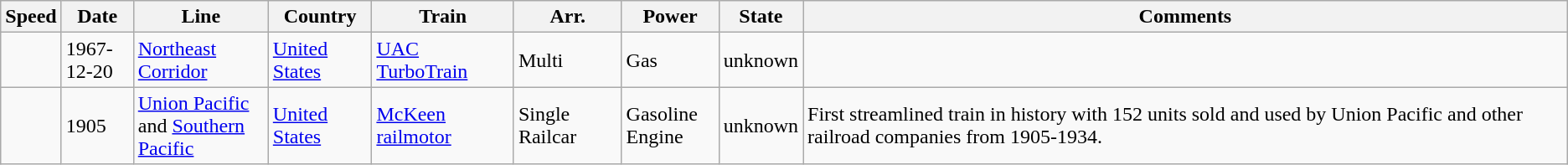<table class="wikitable sortable">
<tr>
<th scope="col">Speed</th>
<th scope="col" style="width:50px;">Date</th>
<th scope="col" style="width:100px;">Line</th>
<th scope="col" style="width:75px;">Country</th>
<th scope="col">Train</th>
<th scope="col">Arr. </th>
<th scope="col" style="width:70px;">Power   </th>
<th scope="col">State                    </th>
<th scope="col">Comments</th>
</tr>
<tr>
<td></td>
<td>1967-12-20</td>
<td><a href='#'>Northeast Corridor</a></td>
<td><a href='#'>United States</a></td>
<td><a href='#'>UAC TurboTrain</a></td>
<td>Multi</td>
<td>Gas</td>
<td>unknown</td>
<td></td>
</tr>
<tr>
<td></td>
<td>1905</td>
<td><a href='#'>Union Pacific</a> and <a href='#'>Southern Pacific</a></td>
<td><a href='#'>United States</a></td>
<td><a href='#'>McKeen railmotor</a></td>
<td>Single Railcar</td>
<td>Gasoline Engine</td>
<td>unknown</td>
<td>First streamlined train in history with 152 units sold and used by Union Pacific and other railroad companies from 1905-1934.</td>
</tr>
</table>
